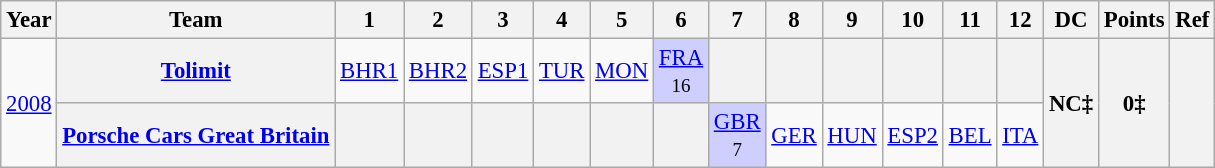<table class="wikitable" style="text-align:center; font-size:95%">
<tr>
<th>Year</th>
<th>Team</th>
<th>1</th>
<th>2</th>
<th>3</th>
<th>4</th>
<th>5</th>
<th>6</th>
<th>7</th>
<th>8</th>
<th>9</th>
<th>10</th>
<th>11</th>
<th>12</th>
<th>DC</th>
<th>Points</th>
<th>Ref</th>
</tr>
<tr>
<td rowspan=2><a href='#'>2008</a></td>
<th><a href='#'>Tolimit</a></th>
<td><a href='#'>BHR1</a></td>
<td><a href='#'>BHR2</a></td>
<td><a href='#'>ESP1</a></td>
<td><a href='#'>TUR</a></td>
<td><a href='#'>MON</a></td>
<td style="background:#CFCFFF;"><a href='#'>FRA</a><br><small>16</small></td>
<th></th>
<th></th>
<th></th>
<th></th>
<th></th>
<th></th>
<th rowspan=2>NC‡</th>
<th rowspan=2>0‡</th>
<th rowspan=2></th>
</tr>
<tr>
<th><a href='#'>Porsche Cars Great Britain</a></th>
<th></th>
<th></th>
<th></th>
<th></th>
<th></th>
<th></th>
<td style="background:#CFCFFF;"><a href='#'>GBR</a><br><small>7</small></td>
<td><a href='#'>GER</a></td>
<td><a href='#'>HUN</a></td>
<td><a href='#'>ESP2</a></td>
<td><a href='#'>BEL</a></td>
<td><a href='#'>ITA</a></td>
</tr>
</table>
